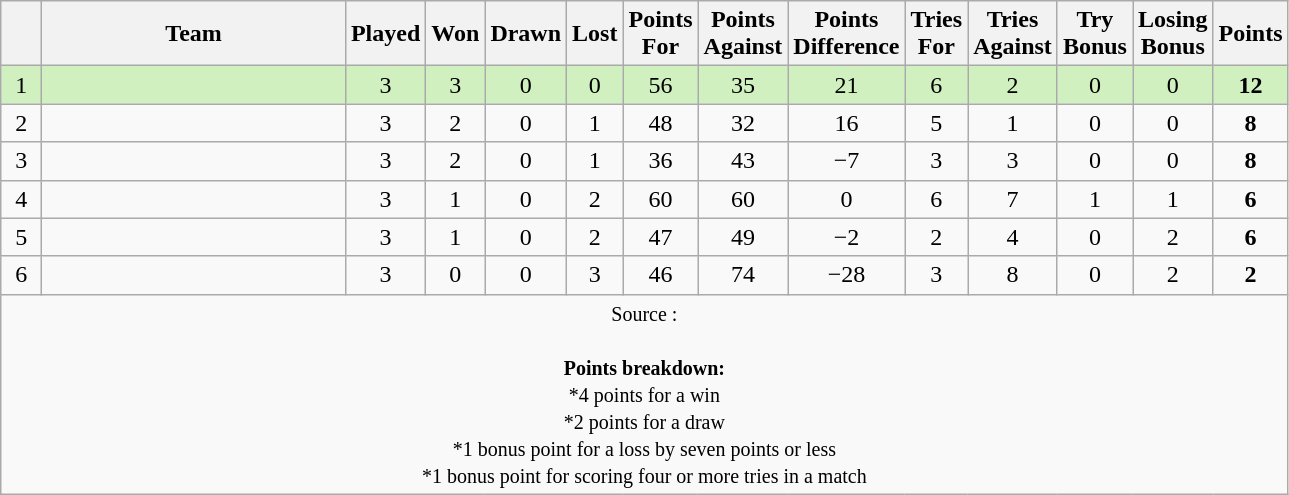<table class="wikitable" style="text-align:center">
<tr>
<th width="20"></th>
<th width="195">Team</th>
<th width="20">Played</th>
<th width="20">Won</th>
<th width="20">Drawn</th>
<th width="20">Lost</th>
<th width="20">Points For</th>
<th width="20">Points Against</th>
<th width="20">Points Difference</th>
<th width="20">Tries For</th>
<th width="20">Tries Against</th>
<th width="20">Try Bonus</th>
<th width="20">Losing Bonus</th>
<th width="20">Points<br></th>
</tr>
<tr bgcolor=#D0F0C0>
<td>1</td>
<td align=left></td>
<td>3</td>
<td>3</td>
<td>0</td>
<td>0</td>
<td>56</td>
<td>35</td>
<td>21</td>
<td>6</td>
<td>2</td>
<td>0</td>
<td>0</td>
<td><strong>12</strong></td>
</tr>
<tr>
<td>2</td>
<td align=left></td>
<td>3</td>
<td>2</td>
<td>0</td>
<td>1</td>
<td>48</td>
<td>32</td>
<td>16</td>
<td>5</td>
<td>1</td>
<td>0</td>
<td>0</td>
<td><strong>8</strong></td>
</tr>
<tr>
<td>3</td>
<td align=left></td>
<td>3</td>
<td>2</td>
<td>0</td>
<td>1</td>
<td>36</td>
<td>43</td>
<td>−7</td>
<td>3</td>
<td>3</td>
<td>0</td>
<td>0</td>
<td><strong>8</strong></td>
</tr>
<tr>
<td>4</td>
<td align=left></td>
<td>3</td>
<td>1</td>
<td>0</td>
<td>2</td>
<td>60</td>
<td>60</td>
<td>0</td>
<td>6</td>
<td>7</td>
<td>1</td>
<td>1</td>
<td><strong>6</strong></td>
</tr>
<tr>
<td>5</td>
<td align=left></td>
<td>3</td>
<td>1</td>
<td>0</td>
<td>2</td>
<td>47</td>
<td>49</td>
<td>−2</td>
<td>2</td>
<td>4</td>
<td>0</td>
<td>2</td>
<td><strong>6</strong></td>
</tr>
<tr>
<td>6</td>
<td align=left></td>
<td>3</td>
<td>0</td>
<td>0</td>
<td>3</td>
<td>46</td>
<td>74</td>
<td>−28</td>
<td>3</td>
<td>8</td>
<td>0</td>
<td>2</td>
<td><strong>2</strong></td>
</tr>
<tr>
<td colspan="14" style="border:0px"><small>Source : <br><br><strong>Points breakdown:</strong><br>*4 points for a win<br>*2 points for a draw<br>*1 bonus point for a loss by seven points or less<br>*1 bonus point for scoring four or more tries in a match</small></td>
</tr>
</table>
